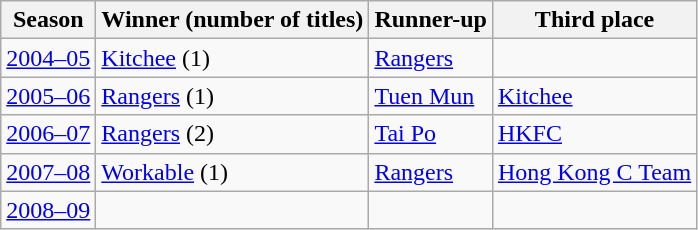<table class="wikitable">
<tr>
<th>Season</th>
<th>Winner (number of titles)</th>
<th>Runner-up</th>
<th>Third place</th>
</tr>
<tr>
<td><a href='#'>2004–05</a></td>
<td><a href='#'>Kitchee</a> (1)</td>
<td><a href='#'>Rangers</a></td>
<td></td>
</tr>
<tr>
<td><a href='#'>2005–06</a></td>
<td><a href='#'>Rangers</a> (1)</td>
<td><a href='#'>Tuen Mun</a></td>
<td><a href='#'>Kitchee</a></td>
</tr>
<tr>
<td><a href='#'>2006–07</a></td>
<td><a href='#'>Rangers</a> (2)</td>
<td><a href='#'>Tai Po</a></td>
<td><a href='#'>HKFC</a></td>
</tr>
<tr>
<td><a href='#'>2007–08</a></td>
<td><a href='#'>Workable</a> (1)</td>
<td><a href='#'>Rangers</a></td>
<td><a href='#'>Hong Kong C Team</a></td>
</tr>
<tr>
<td><a href='#'>2008–09</a></td>
<td></td>
<td></td>
<td></td>
</tr>
</table>
